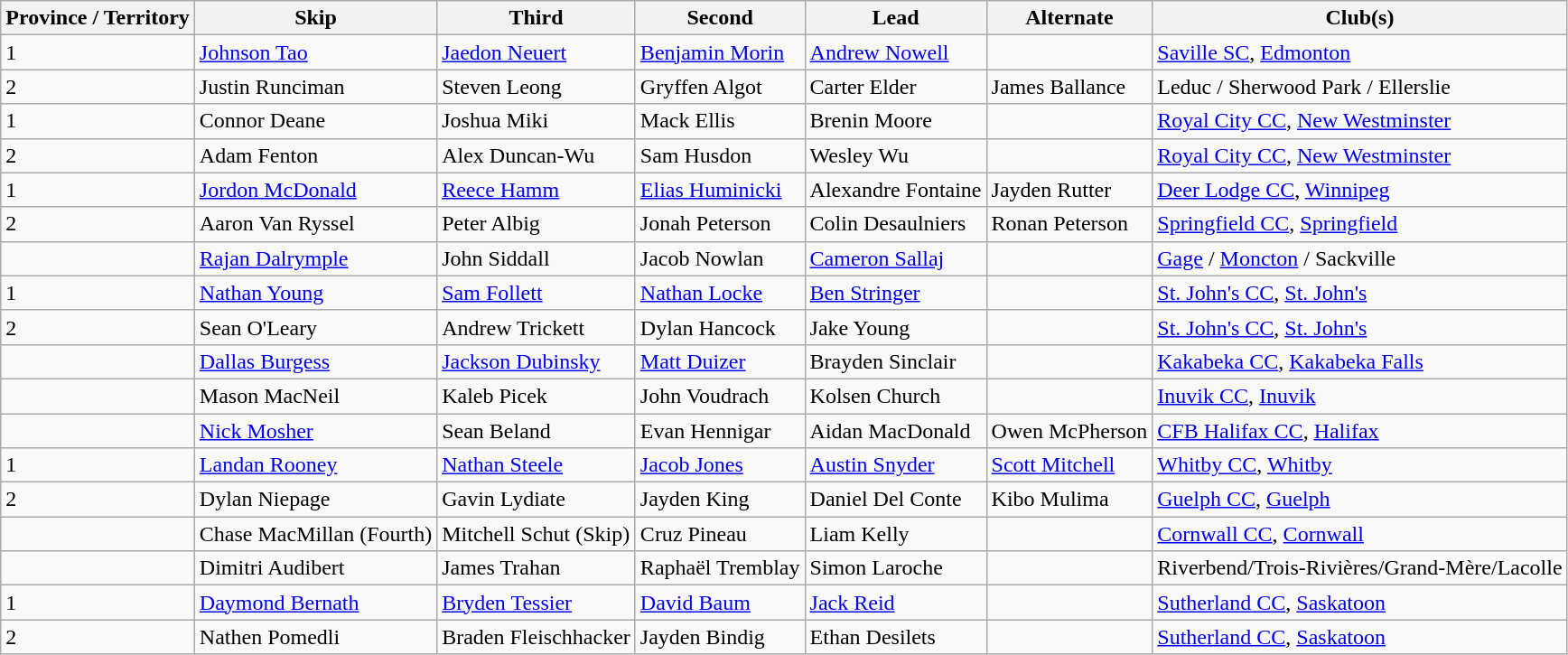<table class="wikitable">
<tr>
<th scope="col">Province / Territory</th>
<th scope="col">Skip</th>
<th scope="col">Third</th>
<th scope="col">Second</th>
<th scope="col">Lead</th>
<th scope="col">Alternate</th>
<th scope="col">Club(s)</th>
</tr>
<tr>
<td> 1</td>
<td><a href='#'>Johnson Tao</a></td>
<td><a href='#'>Jaedon Neuert</a></td>
<td><a href='#'>Benjamin Morin</a></td>
<td><a href='#'>Andrew Nowell</a></td>
<td></td>
<td><a href='#'>Saville SC</a>, <a href='#'>Edmonton</a></td>
</tr>
<tr>
<td> 2</td>
<td>Justin Runciman</td>
<td>Steven Leong</td>
<td>Gryffen Algot</td>
<td>Carter Elder</td>
<td>James Ballance</td>
<td>Leduc / Sherwood Park / Ellerslie</td>
</tr>
<tr>
<td> 1</td>
<td>Connor Deane</td>
<td>Joshua Miki</td>
<td>Mack Ellis</td>
<td>Brenin Moore</td>
<td></td>
<td><a href='#'>Royal City CC</a>, <a href='#'>New Westminster</a></td>
</tr>
<tr>
<td> 2</td>
<td>Adam Fenton</td>
<td>Alex Duncan-Wu</td>
<td>Sam Husdon</td>
<td>Wesley Wu</td>
<td></td>
<td><a href='#'>Royal City CC</a>, <a href='#'>New Westminster</a></td>
</tr>
<tr>
<td> 1</td>
<td><a href='#'>Jordon McDonald</a></td>
<td><a href='#'>Reece Hamm</a></td>
<td><a href='#'>Elias Huminicki</a></td>
<td>Alexandre Fontaine</td>
<td>Jayden Rutter</td>
<td><a href='#'>Deer Lodge CC</a>, <a href='#'>Winnipeg</a></td>
</tr>
<tr>
<td> 2</td>
<td>Aaron Van Ryssel</td>
<td>Peter Albig</td>
<td>Jonah Peterson</td>
<td>Colin Desaulniers</td>
<td>Ronan Peterson</td>
<td><a href='#'>Springfield CC</a>, <a href='#'>Springfield</a></td>
</tr>
<tr>
<td></td>
<td><a href='#'>Rajan Dalrymple</a></td>
<td>John Siddall</td>
<td>Jacob Nowlan</td>
<td><a href='#'>Cameron Sallaj</a></td>
<td></td>
<td><a href='#'>Gage</a> / <a href='#'>Moncton</a> / Sackville</td>
</tr>
<tr>
<td> 1</td>
<td><a href='#'>Nathan Young</a></td>
<td><a href='#'>Sam Follett</a></td>
<td><a href='#'>Nathan Locke</a></td>
<td><a href='#'>Ben Stringer</a></td>
<td></td>
<td><a href='#'>St. John's CC</a>, <a href='#'>St. John's</a></td>
</tr>
<tr>
<td> 2</td>
<td>Sean O'Leary</td>
<td>Andrew Trickett</td>
<td>Dylan Hancock</td>
<td>Jake Young</td>
<td></td>
<td><a href='#'>St. John's CC</a>, <a href='#'>St. John's</a></td>
</tr>
<tr>
<td></td>
<td><a href='#'>Dallas Burgess</a></td>
<td><a href='#'>Jackson Dubinsky</a></td>
<td><a href='#'>Matt Duizer</a></td>
<td>Brayden Sinclair</td>
<td></td>
<td><a href='#'>Kakabeka CC</a>, <a href='#'>Kakabeka Falls</a></td>
</tr>
<tr>
<td></td>
<td>Mason MacNeil</td>
<td>Kaleb Picek</td>
<td>John Voudrach</td>
<td>Kolsen Church</td>
<td></td>
<td><a href='#'>Inuvik CC</a>, <a href='#'>Inuvik</a></td>
</tr>
<tr>
<td></td>
<td><a href='#'>Nick Mosher</a></td>
<td>Sean Beland</td>
<td>Evan Hennigar</td>
<td>Aidan MacDonald</td>
<td>Owen McPherson</td>
<td><a href='#'>CFB Halifax CC</a>, <a href='#'>Halifax</a></td>
</tr>
<tr>
<td> 1</td>
<td><a href='#'>Landan Rooney</a></td>
<td><a href='#'>Nathan Steele</a></td>
<td><a href='#'>Jacob Jones</a></td>
<td><a href='#'>Austin Snyder</a></td>
<td><a href='#'>Scott Mitchell</a></td>
<td><a href='#'>Whitby CC</a>, <a href='#'>Whitby</a></td>
</tr>
<tr>
<td> 2</td>
<td>Dylan Niepage</td>
<td>Gavin Lydiate</td>
<td>Jayden King</td>
<td>Daniel Del Conte</td>
<td>Kibo Mulima</td>
<td><a href='#'>Guelph CC</a>, <a href='#'>Guelph</a></td>
</tr>
<tr>
<td></td>
<td>Chase MacMillan (Fourth)</td>
<td>Mitchell Schut (Skip)</td>
<td>Cruz Pineau</td>
<td>Liam Kelly</td>
<td></td>
<td><a href='#'>Cornwall CC</a>, <a href='#'>Cornwall</a></td>
</tr>
<tr>
<td></td>
<td>Dimitri Audibert</td>
<td>James Trahan</td>
<td>Raphaël Tremblay</td>
<td>Simon Laroche</td>
<td></td>
<td>Riverbend/Trois-Rivières/Grand-Mère/Lacolle</td>
</tr>
<tr>
<td> 1</td>
<td><a href='#'>Daymond Bernath</a></td>
<td><a href='#'>Bryden Tessier</a></td>
<td><a href='#'>David Baum</a></td>
<td><a href='#'>Jack Reid</a></td>
<td></td>
<td><a href='#'>Sutherland CC</a>, <a href='#'>Saskatoon</a></td>
</tr>
<tr>
<td> 2</td>
<td>Nathen Pomedli</td>
<td>Braden Fleischhacker</td>
<td>Jayden Bindig</td>
<td>Ethan Desilets</td>
<td></td>
<td><a href='#'>Sutherland CC</a>, <a href='#'>Saskatoon</a></td>
</tr>
</table>
